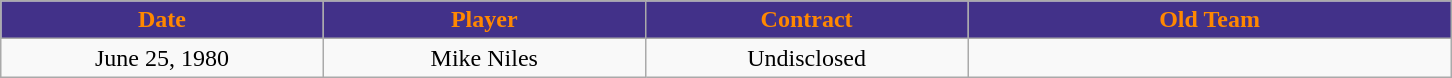<table class="wikitable">
<tr>
<th style="background:#423189; color:#FF8800" width="10%">Date</th>
<th style="background:#423189; color:#FF8800" width="10%">Player</th>
<th style="background:#423189; color:#FF8800" width="10%">Contract</th>
<th style="background:#423189; color:#FF8800" width="15%">Old Team</th>
</tr>
<tr style="text-align: center">
<td>June 25, 1980</td>
<td>Mike Niles</td>
<td>Undisclosed</td>
<td></td>
</tr>
</table>
